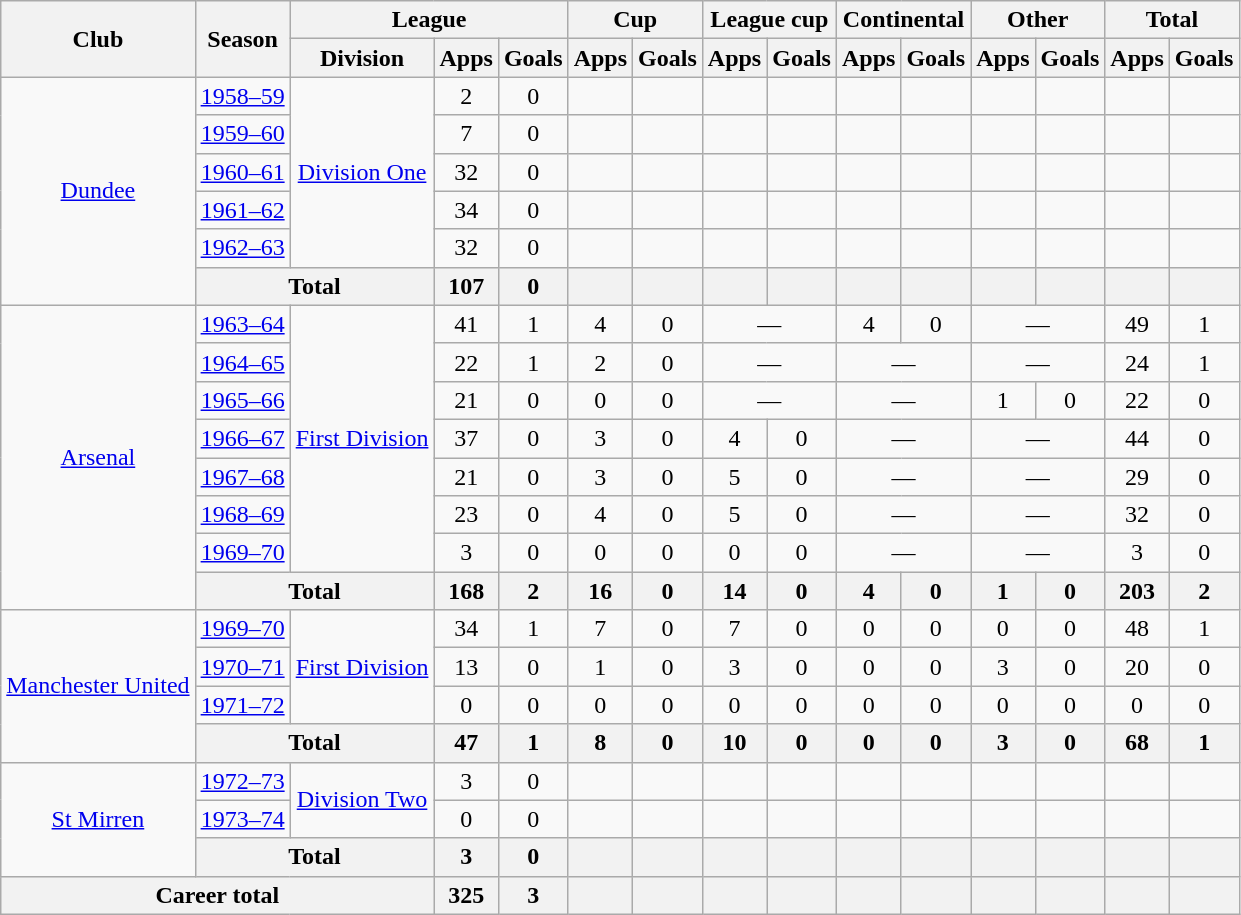<table class="wikitable" style="text-align:center">
<tr>
<th rowspan="2">Club</th>
<th rowspan="2">Season</th>
<th colspan="3">League</th>
<th colspan="2">Cup</th>
<th colspan="2">League cup</th>
<th colspan="2">Continental</th>
<th colspan="2">Other</th>
<th colspan="2">Total</th>
</tr>
<tr>
<th>Division</th>
<th>Apps</th>
<th>Goals</th>
<th>Apps</th>
<th>Goals</th>
<th>Apps</th>
<th>Goals</th>
<th>Apps</th>
<th>Goals</th>
<th>Apps</th>
<th>Goals</th>
<th>Apps</th>
<th>Goals</th>
</tr>
<tr>
<td rowspan="6"><a href='#'>Dundee</a></td>
<td><a href='#'>1958–59</a></td>
<td rowspan="5"><a href='#'>Division One</a></td>
<td>2</td>
<td>0</td>
<td></td>
<td></td>
<td></td>
<td></td>
<td></td>
<td></td>
<td></td>
<td></td>
<td></td>
<td></td>
</tr>
<tr>
<td><a href='#'>1959–60</a></td>
<td>7</td>
<td>0</td>
<td></td>
<td></td>
<td></td>
<td></td>
<td></td>
<td></td>
<td></td>
<td></td>
<td></td>
<td></td>
</tr>
<tr>
<td><a href='#'>1960–61</a></td>
<td>32</td>
<td>0</td>
<td></td>
<td></td>
<td></td>
<td></td>
<td></td>
<td></td>
<td></td>
<td></td>
<td></td>
<td></td>
</tr>
<tr>
<td><a href='#'>1961–62</a></td>
<td>34</td>
<td>0</td>
<td></td>
<td></td>
<td></td>
<td></td>
<td></td>
<td></td>
<td></td>
<td></td>
<td></td>
<td></td>
</tr>
<tr>
<td><a href='#'>1962–63</a></td>
<td>32</td>
<td>0</td>
<td></td>
<td></td>
<td></td>
<td></td>
<td></td>
<td></td>
<td></td>
<td></td>
<td></td>
<td></td>
</tr>
<tr>
<th colspan="2">Total</th>
<th>107</th>
<th>0</th>
<th></th>
<th></th>
<th></th>
<th></th>
<th></th>
<th></th>
<th></th>
<th></th>
<th></th>
<th></th>
</tr>
<tr>
<td rowspan="8"><a href='#'>Arsenal</a></td>
<td><a href='#'>1963–64</a></td>
<td rowspan="7"><a href='#'>First Division</a></td>
<td>41</td>
<td>1</td>
<td>4</td>
<td>0</td>
<td colspan="2">—</td>
<td>4</td>
<td>0</td>
<td colspan="2">—</td>
<td>49</td>
<td>1</td>
</tr>
<tr>
<td><a href='#'>1964–65</a></td>
<td>22</td>
<td>1</td>
<td>2</td>
<td>0</td>
<td colspan="2">—</td>
<td colspan="2">—</td>
<td colspan="2">—</td>
<td>24</td>
<td>1</td>
</tr>
<tr>
<td><a href='#'>1965–66</a></td>
<td>21</td>
<td>0</td>
<td>0</td>
<td>0</td>
<td colspan="2">—</td>
<td colspan="2">—</td>
<td>1</td>
<td>0</td>
<td>22</td>
<td>0</td>
</tr>
<tr>
<td><a href='#'>1966–67</a></td>
<td>37</td>
<td>0</td>
<td>3</td>
<td>0</td>
<td>4</td>
<td>0</td>
<td colspan="2">—</td>
<td colspan="2">—</td>
<td>44</td>
<td>0</td>
</tr>
<tr>
<td><a href='#'>1967–68</a></td>
<td>21</td>
<td>0</td>
<td>3</td>
<td>0</td>
<td>5</td>
<td>0</td>
<td colspan="2">—</td>
<td colspan="2">—</td>
<td>29</td>
<td>0</td>
</tr>
<tr>
<td><a href='#'>1968–69</a></td>
<td>23</td>
<td>0</td>
<td>4</td>
<td>0</td>
<td>5</td>
<td>0</td>
<td colspan="2">—</td>
<td colspan="2">—</td>
<td>32</td>
<td>0</td>
</tr>
<tr>
<td><a href='#'>1969–70</a></td>
<td>3</td>
<td>0</td>
<td>0</td>
<td>0</td>
<td>0</td>
<td>0</td>
<td colspan="2">—</td>
<td colspan="2">—</td>
<td>3</td>
<td>0</td>
</tr>
<tr>
<th colspan="2">Total</th>
<th>168</th>
<th>2</th>
<th>16</th>
<th>0</th>
<th>14</th>
<th>0</th>
<th>4</th>
<th>0</th>
<th>1</th>
<th>0</th>
<th>203</th>
<th>2</th>
</tr>
<tr>
<td rowspan="4"><a href='#'>Manchester United</a></td>
<td><a href='#'>1969–70</a></td>
<td rowspan="3"><a href='#'>First Division</a></td>
<td>34</td>
<td>1</td>
<td>7</td>
<td>0</td>
<td>7</td>
<td>0</td>
<td>0</td>
<td>0</td>
<td>0</td>
<td>0</td>
<td>48</td>
<td>1</td>
</tr>
<tr>
<td><a href='#'>1970–71</a></td>
<td>13</td>
<td>0</td>
<td>1</td>
<td>0</td>
<td>3</td>
<td>0</td>
<td>0</td>
<td>0</td>
<td>3</td>
<td>0</td>
<td>20</td>
<td>0</td>
</tr>
<tr>
<td><a href='#'>1971–72</a></td>
<td>0</td>
<td>0</td>
<td>0</td>
<td>0</td>
<td>0</td>
<td>0</td>
<td>0</td>
<td>0</td>
<td>0</td>
<td>0</td>
<td>0</td>
<td>0</td>
</tr>
<tr>
<th colspan="2">Total</th>
<th>47</th>
<th>1</th>
<th>8</th>
<th>0</th>
<th>10</th>
<th>0</th>
<th>0</th>
<th>0</th>
<th>3</th>
<th>0</th>
<th>68</th>
<th>1</th>
</tr>
<tr>
<td rowspan="3"><a href='#'>St Mirren</a></td>
<td><a href='#'>1972–73</a></td>
<td rowspan="2"><a href='#'>Division Two</a></td>
<td>3</td>
<td>0</td>
<td></td>
<td></td>
<td></td>
<td></td>
<td></td>
<td></td>
<td></td>
<td></td>
<td></td>
<td></td>
</tr>
<tr>
<td><a href='#'>1973–74</a></td>
<td>0</td>
<td>0</td>
<td></td>
<td></td>
<td></td>
<td></td>
<td></td>
<td></td>
<td></td>
<td></td>
<td></td>
<td></td>
</tr>
<tr>
<th colspan="2">Total</th>
<th>3</th>
<th>0</th>
<th></th>
<th></th>
<th></th>
<th></th>
<th></th>
<th></th>
<th></th>
<th></th>
<th></th>
<th></th>
</tr>
<tr>
<th colspan="3">Career total</th>
<th>325</th>
<th>3</th>
<th></th>
<th></th>
<th></th>
<th></th>
<th></th>
<th></th>
<th></th>
<th></th>
<th></th>
<th></th>
</tr>
</table>
